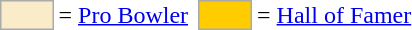<table>
<tr>
<td style="background:#faecc8; border:1px solid #aaa; width:2em;"></td>
<td>= <a href='#'>Pro Bowler</a> </td>
<td></td>
<td style="background:#FFCC00; border:1px solid #aaa; width:2em;"></td>
<td>= <a href='#'>Hall of Famer</a></td>
</tr>
</table>
